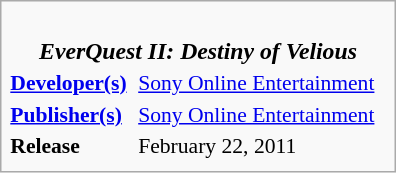<table class="infobox" style="float:right; width:264px; font-size:90%;">
<tr>
<td colspan=2 style="font-size:110%; text-align:center;"><br><strong><em>EverQuest II: Destiny of Velious</em></strong><br></td>
</tr>
<tr>
<td><strong><a href='#'>Developer(s)</a></strong></td>
<td><a href='#'>Sony Online Entertainment</a></td>
</tr>
<tr>
<td><strong><a href='#'>Publisher(s)</a></strong></td>
<td><a href='#'>Sony Online Entertainment</a></td>
</tr>
<tr>
<td><strong>Release</strong></td>
<td>February 22, 2011</td>
</tr>
<tr>
</tr>
</table>
